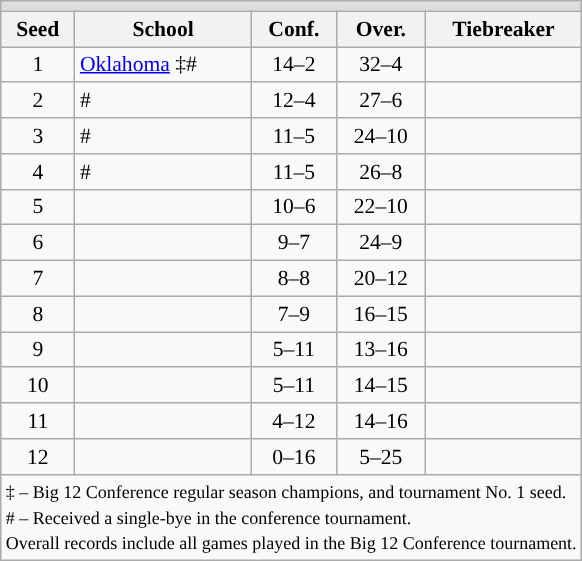<table class="wikitable" style="white-space:nowrap; font-size:90%;text-align:center">
<tr>
<td colspan="10" style="text-align:center; background:#DDDDDD; font:#000000"><strong></strong></td>
</tr>
<tr bgcolor="#efefef">
<th>Seed</th>
<th>School</th>
<th>Conf.</th>
<th>Over.</th>
<th>Tiebreaker</th>
</tr>
<tr>
<td>1</td>
<td align=left><a href='#'>Oklahoma</a> ‡#</td>
<td>14–2</td>
<td>32–4</td>
<td></td>
</tr>
<tr>
<td>2</td>
<td align=left> #</td>
<td>12–4</td>
<td>27–6</td>
<td></td>
</tr>
<tr>
<td>3</td>
<td align=left> #</td>
<td>11–5</td>
<td>24–10</td>
<td></td>
</tr>
<tr>
<td>4</td>
<td align=left> #</td>
<td>11–5</td>
<td>26–8</td>
<td></td>
</tr>
<tr>
<td>5</td>
<td align=left></td>
<td>10–6</td>
<td>22–10</td>
<td></td>
</tr>
<tr>
<td>6</td>
<td align=left></td>
<td>9–7</td>
<td>24–9</td>
<td></td>
</tr>
<tr>
<td>7</td>
<td align=left></td>
<td>8–8</td>
<td>20–12</td>
<td></td>
</tr>
<tr>
<td>8</td>
<td align=left></td>
<td>7–9</td>
<td>16–15</td>
<td></td>
</tr>
<tr>
<td>9</td>
<td align=left></td>
<td>5–11</td>
<td>13–16</td>
<td></td>
</tr>
<tr>
<td>10</td>
<td align=left></td>
<td>5–11</td>
<td>14–15</td>
<td></td>
</tr>
<tr>
<td>11</td>
<td align=left></td>
<td>4–12</td>
<td>14–16</td>
<td></td>
</tr>
<tr>
<td>12</td>
<td align=left></td>
<td>0–16</td>
<td>5–25</td>
<td></td>
</tr>
<tr>
<td colspan="10" style="text-align:left;"><small>‡ – Big 12 Conference regular season champions, and tournament No. 1 seed.<br># – Received a single-bye in the conference tournament.<br>Overall records include all games played in the Big 12 Conference tournament.</small></td>
</tr>
</table>
